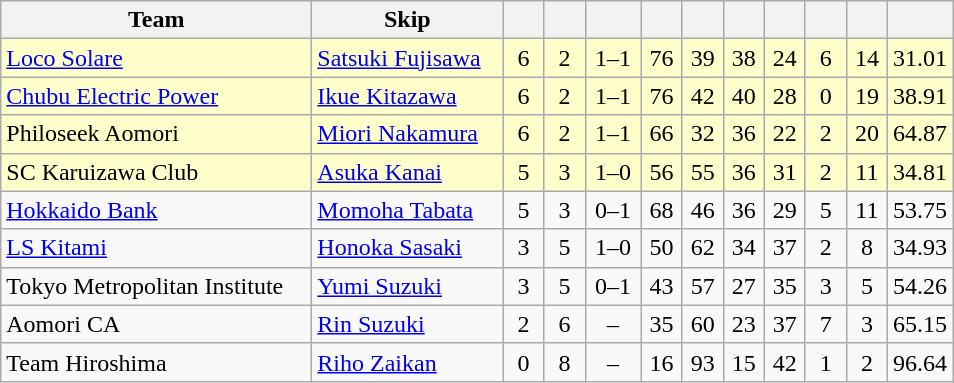<table class=wikitable  style="text-align:center;">
<tr>
<th width=200>Team</th>
<th width=120>Skip</th>
<th width=20></th>
<th width=20></th>
<th width=30></th>
<th width=20></th>
<th width=20></th>
<th width=20></th>
<th width=20></th>
<th width=20></th>
<th width=20></th>
<th width=20></th>
</tr>
<tr bgcolor=#ffffcc>
<td style="text-align:left;"> <a href='#'>Loco Solare</a></td>
<td style="text-align:left;"><a href='#'>Satsuki Fujisawa</a></td>
<td>6</td>
<td>2</td>
<td>1–1</td>
<td>76</td>
<td>39</td>
<td>38</td>
<td>24</td>
<td>6</td>
<td>14</td>
<td>31.01</td>
</tr>
<tr bgcolor=#ffffcc>
<td style="text-align:left;"> <a href='#'>Chubu Electric Power</a></td>
<td style="text-align:left;"><a href='#'>Ikue Kitazawa</a></td>
<td>6</td>
<td>2</td>
<td>1–1</td>
<td>76</td>
<td>42</td>
<td>40</td>
<td>28</td>
<td>0</td>
<td>19</td>
<td>38.91</td>
</tr>
<tr bgcolor=#ffffcc>
<td style="text-align:left;"> Philoseek Aomori</td>
<td style="text-align:left;"><a href='#'>Miori Nakamura</a></td>
<td>6</td>
<td>2</td>
<td>1–1</td>
<td>66</td>
<td>32</td>
<td>36</td>
<td>22</td>
<td>2</td>
<td>20</td>
<td>64.87</td>
</tr>
<tr bgcolor=#ffffcc>
<td style="text-align:left;"> SC Karuizawa Club</td>
<td style="text-align:left;"><a href='#'>Asuka Kanai</a></td>
<td>5</td>
<td>3</td>
<td>1–0</td>
<td>56</td>
<td>55</td>
<td>36</td>
<td>31</td>
<td>2</td>
<td>11</td>
<td>34.81</td>
</tr>
<tr>
<td style="text-align:left;"> <a href='#'>Hokkaido Bank</a></td>
<td style="text-align:left;"><a href='#'>Momoha Tabata</a></td>
<td>5</td>
<td>3</td>
<td>0–1</td>
<td>68</td>
<td>46</td>
<td>36</td>
<td>29</td>
<td>5</td>
<td>11</td>
<td>53.75</td>
</tr>
<tr>
<td style="text-align:left;"> <a href='#'>LS Kitami</a></td>
<td style="text-align:left;"><a href='#'>Honoka Sasaki</a></td>
<td>3</td>
<td>5</td>
<td>1–0</td>
<td>50</td>
<td>62</td>
<td>34</td>
<td>37</td>
<td>2</td>
<td>8</td>
<td>34.93</td>
</tr>
<tr>
<td style="text-align:left;"> Tokyo Metropolitan Institute</td>
<td style="text-align:left;"><a href='#'>Yumi Suzuki</a></td>
<td>3</td>
<td>5</td>
<td>0–1</td>
<td>43</td>
<td>57</td>
<td>27</td>
<td>35</td>
<td>3</td>
<td>5</td>
<td>54.26</td>
</tr>
<tr>
<td style="text-align:left;"> Aomori CA</td>
<td style="text-align:left;"><a href='#'>Rin Suzuki</a></td>
<td>2</td>
<td>6</td>
<td>–</td>
<td>35</td>
<td>60</td>
<td>23</td>
<td>37</td>
<td>7</td>
<td>3</td>
<td>65.15</td>
</tr>
<tr>
<td style="text-align:left;"> Team Hiroshima</td>
<td style="text-align:left;"><a href='#'>Riho Zaikan</a></td>
<td>0</td>
<td>8</td>
<td>–</td>
<td>16</td>
<td>93</td>
<td>15</td>
<td>42</td>
<td>1</td>
<td>2</td>
<td>96.64</td>
</tr>
</table>
